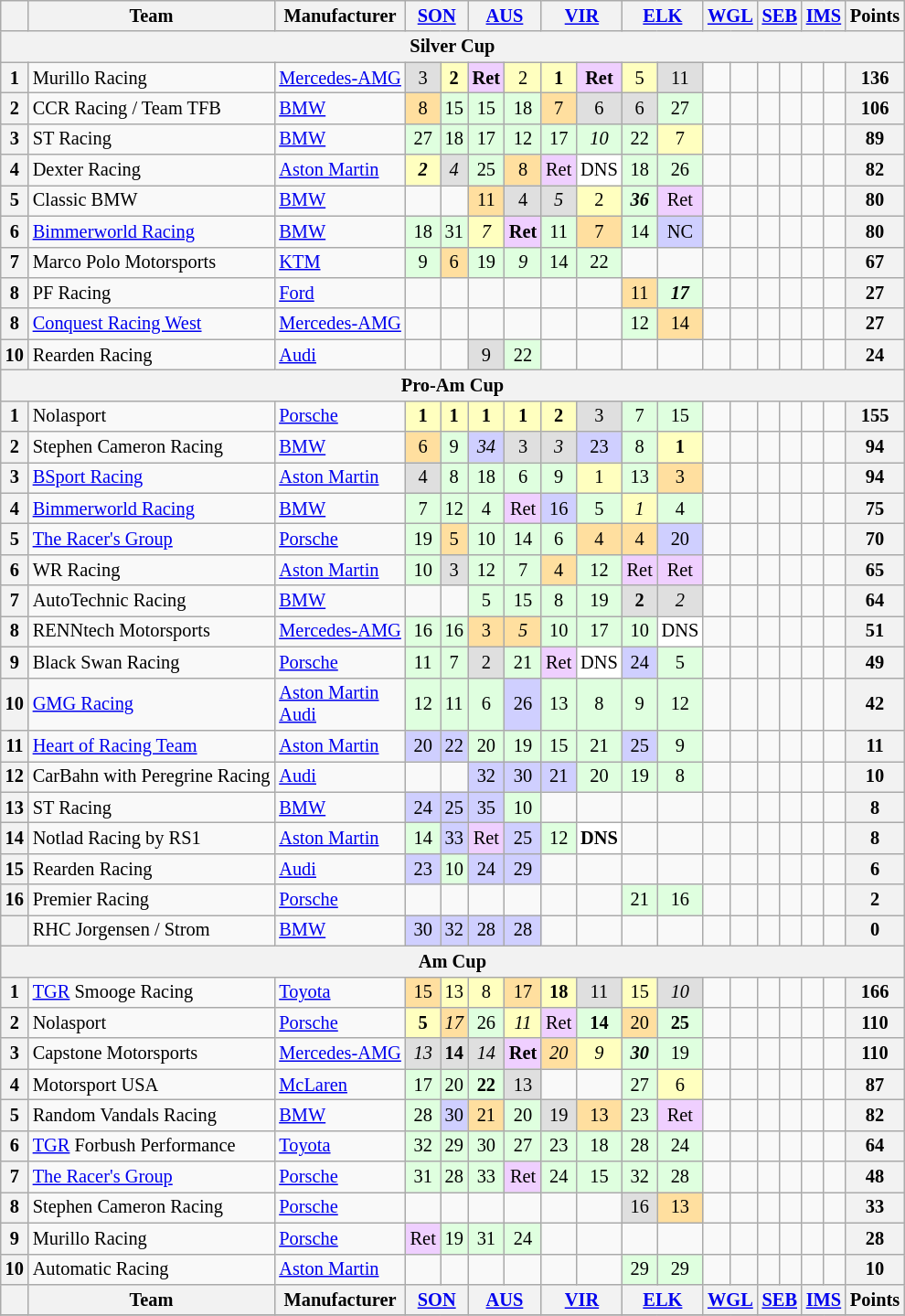<table class="wikitable" style="font-size:85%; text-align:center;">
<tr>
<th></th>
<th>Team</th>
<th>Manufacturer</th>
<th colspan=2><a href='#'>SON</a><br></th>
<th colspan=2><a href='#'>AUS</a><br></th>
<th colspan=2><a href='#'>VIR</a><br></th>
<th colspan=2><a href='#'>ELK</a><br></th>
<th colspan=2><a href='#'>WGL</a><br></th>
<th colspan=2><a href='#'>SEB</a><br></th>
<th colspan=2><a href='#'>IMS</a><br></th>
<th>Points</th>
</tr>
<tr>
<th colspan=18>Silver Cup</th>
</tr>
<tr>
<th>1</th>
<td align=left> Murillo Racing</td>
<td align=left> <a href='#'>Mercedes-AMG</a></td>
<td style="background:#dfdfdf;">3</td>
<td style="background:#ffffbf;"><strong>2</strong></td>
<td style="background:#efcfff;"><strong>Ret</strong></td>
<td style="background:#ffffbf;">2</td>
<td style="background:#ffffbf;"><strong>1</strong></td>
<td style="background:#efcfff;"><strong>Ret</strong></td>
<td style="background:#ffffbf;">5</td>
<td style="background:#dfdfdf;">11</td>
<td></td>
<td></td>
<td></td>
<td></td>
<td></td>
<td></td>
<th>136</th>
</tr>
<tr>
<th>2</th>
<td align=left> CCR Racing / Team TFB</td>
<td align=left> <a href='#'>BMW</a></td>
<td style="background:#ffdf9f;">8</td>
<td style="background:#dfffdf;">15</td>
<td style="background:#dfffdf;">15</td>
<td style="background:#dfffdf;">18</td>
<td style="background:#ffdf9f;">7</td>
<td style="background:#dfdfdf;">6</td>
<td style="background:#dfdfdf;">6</td>
<td style="background:#dfffdf;">27</td>
<td></td>
<td></td>
<td></td>
<td></td>
<td></td>
<td></td>
<th>106</th>
</tr>
<tr>
<th>3</th>
<td align=left> ST Racing</td>
<td align=left> <a href='#'>BMW</a></td>
<td style="background:#dfffdf;">27</td>
<td style="background:#dfffdf;">18</td>
<td style="background:#dfffdf;">17</td>
<td style="background:#dfffdf;">12</td>
<td style="background:#dfffdf;">17</td>
<td style="background:#dfffdf;"><em>10</em></td>
<td style="background:#dfffdf;">22</td>
<td style="background:#ffffbf;">7</td>
<td></td>
<td></td>
<td></td>
<td></td>
<td></td>
<td></td>
<th>89</th>
</tr>
<tr>
<th>4</th>
<td align=left> Dexter Racing</td>
<td align=left> <a href='#'>Aston Martin</a></td>
<td style="background:#ffffbf;"><strong><em>2</em></strong></td>
<td style="background:#dfdfdf;"><em>4</em></td>
<td style="background:#dfffdf;">25</td>
<td style="background:#ffdf9f;">8</td>
<td style="background:#efcfff;">Ret</td>
<td style="background:#ffffff;">DNS</td>
<td style="background:#dfffdf;">18</td>
<td style="background:#dfffdf;">26</td>
<td></td>
<td></td>
<td></td>
<td></td>
<td></td>
<td></td>
<th>82</th>
</tr>
<tr>
<th>5</th>
<td align=left> Classic BMW</td>
<td align=left> <a href='#'>BMW</a></td>
<td></td>
<td></td>
<td style="background:#ffdf9f;">11</td>
<td style="background:#dfdfdf;">4</td>
<td style="background:#dfdfdf;"><em>5</em></td>
<td style="background:#ffffbf;">2</td>
<td style="background:#dfffdf;"><strong><em>36</em></strong></td>
<td style="background:#efcfff;">Ret</td>
<td></td>
<td></td>
<td></td>
<td></td>
<td></td>
<td></td>
<th>80</th>
</tr>
<tr>
<th>6</th>
<td align=left> <a href='#'>Bimmerworld Racing</a></td>
<td align=left> <a href='#'>BMW</a></td>
<td style="background:#dfffdf;">18</td>
<td style="background:#dfffdf;">31</td>
<td style="background:#ffffbf;"><em>7</em></td>
<td style="background:#efcfff;"><strong>Ret</strong></td>
<td style="background:#dfffdf;">11</td>
<td style="background:#ffdf9f;">7</td>
<td style="background:#dfffdf;">14</td>
<td style="background:#cfcfff;">NC</td>
<td></td>
<td></td>
<td></td>
<td></td>
<td></td>
<td></td>
<th>80</th>
</tr>
<tr>
<th>7</th>
<td align=left> Marco Polo Motorsports</td>
<td align=left> <a href='#'>KTM</a></td>
<td style="background:#dfffdf;">9</td>
<td style="background:#ffdf9f;">6</td>
<td style="background:#dfffdf;">19</td>
<td style="background:#dfffdf;"><em>9</em></td>
<td style="background:#dfffdf;">14</td>
<td style="background:#dfffdf;">22</td>
<td></td>
<td></td>
<td></td>
<td></td>
<td></td>
<td></td>
<td></td>
<td></td>
<th>67</th>
</tr>
<tr>
<th>8</th>
<td align=left> PF Racing</td>
<td align=left> <a href='#'>Ford</a></td>
<td></td>
<td></td>
<td></td>
<td></td>
<td></td>
<td></td>
<td style="background:#ffdf9f;">11</td>
<td style="background:#dfffdf;"><strong><em>17</em></strong></td>
<td></td>
<td></td>
<td></td>
<td></td>
<td></td>
<td></td>
<th>27</th>
</tr>
<tr>
<th>8</th>
<td align=left> <a href='#'>Conquest Racing West</a></td>
<td align=left> <a href='#'>Mercedes-AMG</a></td>
<td></td>
<td></td>
<td></td>
<td></td>
<td></td>
<td></td>
<td style="background:#dfffdf;">12</td>
<td style="background:#ffdf9f;">14</td>
<td></td>
<td></td>
<td></td>
<td></td>
<td></td>
<td></td>
<th>27</th>
</tr>
<tr>
<th>10</th>
<td align=left> Rearden Racing</td>
<td align=left> <a href='#'>Audi</a></td>
<td></td>
<td></td>
<td style="background:#dfdfdf;">9</td>
<td style="background:#dfffdf;">22</td>
<td></td>
<td></td>
<td></td>
<td></td>
<td></td>
<td></td>
<td></td>
<td></td>
<td></td>
<td></td>
<th>24</th>
</tr>
<tr>
<th colspan=18>Pro-Am Cup</th>
</tr>
<tr>
<th>1</th>
<td align=left> Nolasport</td>
<td align=left> <a href='#'>Porsche</a></td>
<td style="background:#ffffbf;"><strong>1</strong></td>
<td style="background:#ffffbf;"><strong>1</strong></td>
<td style="background:#ffffbf;"><strong>1</strong></td>
<td style="background:#ffffbf;"><strong>1</strong></td>
<td style="background:#ffffbf;"><strong>2</strong></td>
<td style="background:#dfdfdf;">3</td>
<td style="background:#dfffdf;">7</td>
<td style="background:#dfffdf;">15</td>
<td></td>
<td></td>
<td></td>
<td></td>
<td></td>
<td></td>
<th>155</th>
</tr>
<tr>
<th>2</th>
<td align=left> Stephen Cameron Racing</td>
<td align=left> <a href='#'>BMW</a></td>
<td style="background:#ffdf9f;">6</td>
<td style="background:#dfffdf;">9</td>
<td style="background:#cfcfff;"><em>34</em></td>
<td style="background:#dfdfdf;">3</td>
<td style="background:#dfdfdf;"><em>3</em></td>
<td style="background:#cfcfff;">23</td>
<td style="background:#dfffdf;">8</td>
<td style="background:#ffffbf;"><strong>1</strong></td>
<td></td>
<td></td>
<td></td>
<td></td>
<td></td>
<td></td>
<th>94</th>
</tr>
<tr>
<th>3</th>
<td align=left> <a href='#'>BSport Racing</a></td>
<td align=left> <a href='#'>Aston Martin</a></td>
<td style="background:#dfdfdf;">4</td>
<td style="background:#dfffdf;">8</td>
<td style="background:#dfffdf;">18</td>
<td style="background:#dfffdf;">6</td>
<td style="background:#dfffdf;">9</td>
<td style="background:#ffffbf;">1</td>
<td style="background:#dfffdf;">13</td>
<td style="background:#ffdf9f;">3</td>
<td></td>
<td></td>
<td></td>
<td></td>
<td></td>
<td></td>
<th>94</th>
</tr>
<tr>
<th>4</th>
<td align=left> <a href='#'>Bimmerworld Racing</a></td>
<td align=left> <a href='#'>BMW</a></td>
<td style="background:#dfffdf;">7</td>
<td style="background:#dfffdf;">12</td>
<td style="background:#dfffdf;">4</td>
<td style="background:#efcfff;">Ret</td>
<td style="background:#cfcfff;">16</td>
<td style="background:#dfffdf;">5</td>
<td style="background:#ffffbf;"><em>1</em></td>
<td style="background:#dfffdf;">4</td>
<td></td>
<td></td>
<td></td>
<td></td>
<td></td>
<td></td>
<th>75</th>
</tr>
<tr>
<th>5</th>
<td align=left> <a href='#'>The Racer's Group</a></td>
<td align=left> <a href='#'>Porsche</a></td>
<td style="background:#dfffdf;">19</td>
<td style="background:#ffdf9f;">5</td>
<td style="background:#dfffdf;">10</td>
<td style="background:#dfffdf;">14</td>
<td style="background:#dfffdf;">6</td>
<td style="background:#ffdf9f;">4</td>
<td style="background:#ffdf9f;">4</td>
<td style="background:#cfcfff;">20</td>
<td></td>
<td></td>
<td></td>
<td></td>
<td></td>
<td></td>
<th>70</th>
</tr>
<tr>
<th>6</th>
<td align=left> WR Racing</td>
<td align=left> <a href='#'>Aston Martin</a></td>
<td style="background:#dfffdf;">10</td>
<td style="background:#dfdfdf;">3</td>
<td style="background:#dfffdf;">12</td>
<td style="background:#dfffdf;">7</td>
<td style="background:#ffdf9f;">4</td>
<td style="background:#dfffdf;">12</td>
<td style="background:#efcfff;">Ret</td>
<td style="background:#efcfff;">Ret</td>
<td></td>
<td></td>
<td></td>
<td></td>
<td></td>
<td></td>
<th>65</th>
</tr>
<tr>
<th>7</th>
<td align=left> AutoTechnic Racing</td>
<td align=left> <a href='#'>BMW</a></td>
<td></td>
<td></td>
<td style="background:#dfffdf;">5</td>
<td style="background:#dfffdf;">15</td>
<td style="background:#dfffdf;">8</td>
<td style="background:#dfffdf;">19</td>
<td style="background:#dfdfdf;"><strong>2</strong></td>
<td style="background:#dfdfdf;"><em>2</em></td>
<td></td>
<td></td>
<td></td>
<td></td>
<td></td>
<td></td>
<th>64</th>
</tr>
<tr>
<th>8</th>
<td align=left> RENNtech Motorsports</td>
<td align=left> <a href='#'>Mercedes-AMG</a></td>
<td style="background:#dfffdf;">16</td>
<td style="background:#dfffdf;">16</td>
<td style="background:#ffdf9f;">3</td>
<td style="background:#ffdf9f;"><em>5</em></td>
<td style="background:#dfffdf;">10</td>
<td style="background:#dfffdf;">17</td>
<td style="background:#dfffdf;">10</td>
<td style="background:#ffffff;">DNS</td>
<td></td>
<td></td>
<td></td>
<td></td>
<td></td>
<td></td>
<th>51</th>
</tr>
<tr>
<th>9</th>
<td align=left> Black Swan Racing</td>
<td align=left> <a href='#'>Porsche</a></td>
<td style="background:#dfffdf;">11</td>
<td style="background:#dfffdf;">7</td>
<td style="background:#dfdfdf;">2</td>
<td style="background:#dfffdf;">21</td>
<td style="background:#efcfff;">Ret</td>
<td style="background:#ffffff;">DNS</td>
<td style="background:#cfcfff;">24</td>
<td style="background:#dfffdf;">5</td>
<td></td>
<td></td>
<td></td>
<td></td>
<td></td>
<td></td>
<th>49</th>
</tr>
<tr>
<th>10</th>
<td align=left> <a href='#'>GMG Racing</a></td>
<td align=left> <a href='#'>Aston Martin</a><br> <a href='#'>Audi</a></td>
<td style="background:#dfffdf;">12</td>
<td style="background:#dfffdf;">11</td>
<td style="background:#dfffdf;">6</td>
<td style="background:#cfcfff;">26</td>
<td style="background:#dfffdf;">13</td>
<td style="background:#dfffdf;">8</td>
<td style="background:#dfffdf;">9</td>
<td style="background:#dfffdf;">12</td>
<td></td>
<td></td>
<td></td>
<td></td>
<td></td>
<td></td>
<th>42</th>
</tr>
<tr>
<th>11</th>
<td align=left> <a href='#'>Heart of Racing Team</a></td>
<td align=left> <a href='#'>Aston Martin</a></td>
<td style="background:#cfcfff;">20</td>
<td style="background:#cfcfff;">22</td>
<td style="background:#dfffdf;">20</td>
<td style="background:#dfffdf;">19</td>
<td style="background:#dfffdf;">15</td>
<td style="background:#dfffdf;">21</td>
<td style="background:#cfcfff;">25</td>
<td style="background:#dfffdf;">9</td>
<td></td>
<td></td>
<td></td>
<td></td>
<td></td>
<td></td>
<th>11</th>
</tr>
<tr>
<th>12</th>
<td align=left> CarBahn with Peregrine Racing</td>
<td align=left> <a href='#'>Audi</a></td>
<td></td>
<td></td>
<td style="background:#cfcfff;">32</td>
<td style="background:#cfcfff;">30</td>
<td style="background:#cfcfff;">21</td>
<td style="background:#dfffdf;">20</td>
<td style="background:#dfffdf;">19</td>
<td style="background:#dfffdf;">8</td>
<td></td>
<td></td>
<td></td>
<td></td>
<td></td>
<td></td>
<th>10</th>
</tr>
<tr>
<th>13</th>
<td align=left> ST Racing</td>
<td align=left> <a href='#'>BMW</a></td>
<td style="background:#cfcfff;">24</td>
<td style="background:#cfcfff;">25</td>
<td style="background:#cfcfff;">35</td>
<td style="background:#dfffdf;">10</td>
<td></td>
<td></td>
<td></td>
<td></td>
<td></td>
<td></td>
<td></td>
<td></td>
<td></td>
<td></td>
<th>8</th>
</tr>
<tr>
<th>14</th>
<td align=left> Notlad Racing by RS1</td>
<td align=left> <a href='#'>Aston Martin</a></td>
<td style="background:#dfffdf;">14</td>
<td style="background:#cfcfff;">33</td>
<td style="background:#efcfff;">Ret</td>
<td style="background:#cfcfff;">25</td>
<td style="background:#dfffdf;">12</td>
<td style="background:#ffffff;"><strong>DNS</strong></td>
<td></td>
<td></td>
<td></td>
<td></td>
<td></td>
<td></td>
<td></td>
<td></td>
<th>8</th>
</tr>
<tr>
<th>15</th>
<td align=left> Rearden Racing</td>
<td align=left> <a href='#'>Audi</a></td>
<td style="background:#cfcfff;">23</td>
<td style="background:#dfffdf;">10</td>
<td style="background:#cfcfff;">24</td>
<td style="background:#cfcfff;">29</td>
<td></td>
<td></td>
<td></td>
<td></td>
<td></td>
<td></td>
<td></td>
<td></td>
<td></td>
<td></td>
<th>6</th>
</tr>
<tr>
<th>16</th>
<td align=left> Premier Racing</td>
<td align=left> <a href='#'>Porsche</a></td>
<td></td>
<td></td>
<td></td>
<td></td>
<td></td>
<td></td>
<td style="background:#dfffdf;">21</td>
<td style="background:#dfffdf;">16</td>
<td></td>
<td></td>
<td></td>
<td></td>
<td></td>
<td></td>
<th>2</th>
</tr>
<tr>
<th></th>
<td align=left> RHC Jorgensen / Strom</td>
<td align=left> <a href='#'>BMW</a></td>
<td style="background:#cfcfff;">30</td>
<td style="background:#cfcfff;">32</td>
<td style="background:#cfcfff;">28</td>
<td style="background:#cfcfff;">28</td>
<td></td>
<td></td>
<td></td>
<td></td>
<td></td>
<td></td>
<td></td>
<td></td>
<td></td>
<td></td>
<th>0</th>
</tr>
<tr>
<th colspan=18>Am Cup</th>
</tr>
<tr>
<th>1</th>
<td align=left> <a href='#'>TGR</a> Smooge Racing</td>
<td align=left> <a href='#'>Toyota</a></td>
<td style="background:#ffdf9f;">15</td>
<td style="background:#ffffbf;">13</td>
<td style="background:#ffffbf;">8</td>
<td style="background:#ffdf9f;">17</td>
<td style="background:#ffffbf;"><strong>18</strong></td>
<td style="background:#dfdfdf;">11</td>
<td style="background:#ffffbf;">15</td>
<td style="background:#dfdfdf;"><em>10</em></td>
<td></td>
<td></td>
<td></td>
<td></td>
<td></td>
<td></td>
<th>166</th>
</tr>
<tr>
<th>2</th>
<td align=left> Nolasport</td>
<td align=left> <a href='#'>Porsche</a></td>
<td style="background:#ffffbf;"><strong>5</strong></td>
<td style="background:#ffdf9f;"><em>17</em></td>
<td style="background:#dfffdf;">26</td>
<td style="background:#ffffbf;"><em>11</em></td>
<td style="background:#efcfff;">Ret</td>
<td style="background:#dfffdf;"><strong>14</strong></td>
<td style="background:#ffdf9f;">20</td>
<td style="background:#dfffdf;"><strong>25</strong></td>
<td></td>
<td></td>
<td></td>
<td></td>
<td></td>
<td></td>
<th>110</th>
</tr>
<tr>
<th>3</th>
<td align=left> Capstone Motorsports</td>
<td align=left> <a href='#'>Mercedes-AMG</a></td>
<td style="background:#dfdfdf;"><em>13</em></td>
<td style="background:#dfdfdf;"><strong>14</strong></td>
<td style="background:#dfdfdf;"><em>14</em></td>
<td style="background:#efcfff;"><strong>Ret</strong></td>
<td style="background:#ffdf9f;"><em>20</em></td>
<td style="background:#ffffbf;"><em>9</em></td>
<td style="background:#dfffdf;"><strong><em>30</em></strong></td>
<td style="background:#dfffdf;">19</td>
<td></td>
<td></td>
<td></td>
<td></td>
<td></td>
<td></td>
<th>110</th>
</tr>
<tr>
<th>4</th>
<td align=left> Motorsport USA</td>
<td align=left> <a href='#'>McLaren</a></td>
<td style="background:#dfffdf;">17</td>
<td style="background:#dfffdf;">20</td>
<td style="background:#dfffdf;"><strong>22</strong></td>
<td style="background:#dfdfdf;">13</td>
<td></td>
<td></td>
<td style="background:#dfffdf;">27</td>
<td style="background:#ffffbf;">6</td>
<td></td>
<td></td>
<td></td>
<td></td>
<td></td>
<td></td>
<th>87</th>
</tr>
<tr>
<th>5</th>
<td align=left> Random Vandals Racing</td>
<td align=left> <a href='#'>BMW</a></td>
<td style="background:#dfffdf;">28</td>
<td style="background:#cfcfff;">30</td>
<td style="background:#ffdf9f;">21</td>
<td style="background:#dfffdf;">20</td>
<td style="background:#dfdfdf;">19</td>
<td style="background:#ffdf9f;">13</td>
<td style="background:#dfffdf;">23</td>
<td style="background:#efcfff;">Ret</td>
<td></td>
<td></td>
<td></td>
<td></td>
<td></td>
<td></td>
<th>82</th>
</tr>
<tr>
<th>6</th>
<td align=left> <a href='#'>TGR</a> Forbush Performance</td>
<td align=left> <a href='#'>Toyota</a></td>
<td style="background:#dfffdf;">32</td>
<td style="background:#dfffdf;">29</td>
<td style="background:#dfffdf;">30</td>
<td style="background:#dfffdf;">27</td>
<td style="background:#dfffdf;">23</td>
<td style="background:#dfffdf;">18</td>
<td style="background:#dfffdf;">28</td>
<td style="background:#dfffdf;">24</td>
<td></td>
<td></td>
<td></td>
<td></td>
<td></td>
<td></td>
<th>64</th>
</tr>
<tr>
<th>7</th>
<td align=left> <a href='#'>The Racer's Group</a></td>
<td align=left> <a href='#'>Porsche</a></td>
<td style="background:#dfffdf;">31</td>
<td style="background:#dfffdf;">28</td>
<td style="background:#dfffdf;">33</td>
<td style="background:#efcfff;">Ret</td>
<td style="background:#dfffdf;">24</td>
<td style="background:#dfffdf;">15</td>
<td style="background:#dfffdf;">32</td>
<td style="background:#dfffdf;">28</td>
<td></td>
<td></td>
<td></td>
<td></td>
<td></td>
<td></td>
<th>48</th>
</tr>
<tr>
<th>8</th>
<td align=left> Stephen Cameron Racing</td>
<td align=left> <a href='#'>Porsche</a></td>
<td></td>
<td></td>
<td></td>
<td></td>
<td></td>
<td></td>
<td style="background:#dfdfdf;">16</td>
<td style="background:#ffdf9f;">13</td>
<td></td>
<td></td>
<td></td>
<td></td>
<td></td>
<td></td>
<th>33</th>
</tr>
<tr>
<th>9</th>
<td align=left> Murillo Racing</td>
<td align=left> <a href='#'>Porsche</a></td>
<td style="background:#efcfff;">Ret</td>
<td style="background:#dfffdf;">19</td>
<td style="background:#dfffdf;">31</td>
<td style="background:#dfffdf;">24</td>
<td></td>
<td></td>
<td></td>
<td></td>
<td></td>
<td></td>
<td></td>
<td></td>
<td></td>
<td></td>
<th>28</th>
</tr>
<tr>
<th>10</th>
<td align=left> Automatic Racing</td>
<td align=left> <a href='#'>Aston Martin</a></td>
<td></td>
<td></td>
<td></td>
<td></td>
<td></td>
<td></td>
<td style="background:#dfffdf;">29</td>
<td style="background:#dfffdf;">29</td>
<td></td>
<td></td>
<td></td>
<td></td>
<td></td>
<td></td>
<th>10</th>
</tr>
<tr>
<th></th>
<th>Team</th>
<th>Manufacturer</th>
<th colspan=2><a href='#'>SON</a><br></th>
<th colspan=2><a href='#'>AUS</a><br></th>
<th colspan=2><a href='#'>VIR</a><br></th>
<th colspan=2><a href='#'>ELK</a><br></th>
<th colspan=2><a href='#'>WGL</a><br></th>
<th colspan=2><a href='#'>SEB</a><br></th>
<th colspan=2><a href='#'>IMS</a><br></th>
<th>Points</th>
</tr>
<tr>
</tr>
</table>
